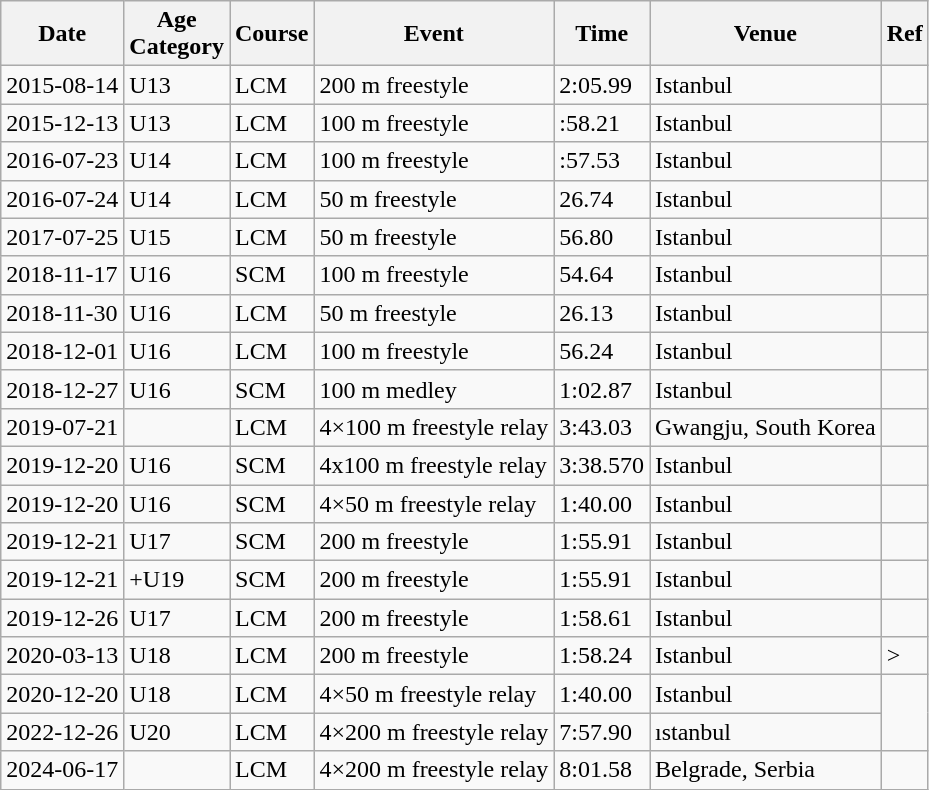<table class="wikitable sortable">
<tr>
<th>Date</th>
<th>Age<br>Category</th>
<th>Course</th>
<th>Event</th>
<th>Time</th>
<th>Venue</th>
<th>Ref</th>
</tr>
<tr>
<td>2015-08-14</td>
<td>U13</td>
<td>LCM</td>
<td>200 m freestyle</td>
<td>2:05.99</td>
<td>Istanbul</td>
<td></td>
</tr>
<tr>
<td>2015-12-13</td>
<td>U13</td>
<td>LCM</td>
<td>100 m freestyle</td>
<td>:58.21</td>
<td>Istanbul</td>
<td></td>
</tr>
<tr>
<td>2016-07-23</td>
<td>U14</td>
<td>LCM</td>
<td>100 m freestyle</td>
<td>:57.53</td>
<td>Istanbul</td>
<td></td>
</tr>
<tr>
<td>2016-07-24</td>
<td>U14</td>
<td>LCM</td>
<td>50 m freestyle</td>
<td>26.74</td>
<td>Istanbul</td>
<td></td>
</tr>
<tr>
<td>2017-07-25</td>
<td>U15</td>
<td>LCM</td>
<td>50 m freestyle</td>
<td>56.80</td>
<td>Istanbul</td>
<td></td>
</tr>
<tr>
<td>2018-11-17</td>
<td>U16</td>
<td>SCM</td>
<td>100 m freestyle</td>
<td>54.64</td>
<td>Istanbul</td>
<td></td>
</tr>
<tr>
<td>2018-11-30</td>
<td>U16</td>
<td>LCM</td>
<td>50 m freestyle</td>
<td>26.13</td>
<td>Istanbul</td>
<td></td>
</tr>
<tr>
<td>2018-12-01</td>
<td>U16</td>
<td>LCM</td>
<td>100 m freestyle</td>
<td>56.24</td>
<td>Istanbul</td>
<td></td>
</tr>
<tr>
<td>2018-12-27</td>
<td>U16</td>
<td>SCM</td>
<td>100 m medley</td>
<td>1:02.87</td>
<td>Istanbul</td>
<td></td>
</tr>
<tr>
<td>2019-07-21</td>
<td></td>
<td>LCM</td>
<td>4×100 m freestyle relay</td>
<td>3:43.03</td>
<td>Gwangju, South Korea</td>
<td></td>
</tr>
<tr>
<td>2019-12-20</td>
<td>U16</td>
<td>SCM</td>
<td>4x100 m freestyle relay</td>
<td>3:38.570</td>
<td>Istanbul</td>
<td></td>
</tr>
<tr>
<td>2019-12-20</td>
<td>U16</td>
<td>SCM</td>
<td>4×50 m freestyle relay</td>
<td>1:40.00</td>
<td>Istanbul</td>
<td></td>
</tr>
<tr>
<td>2019-12-21</td>
<td>U17</td>
<td>SCM</td>
<td>200 m freestyle</td>
<td>1:55.91</td>
<td>Istanbul</td>
<td></td>
</tr>
<tr>
<td>2019-12-21</td>
<td>+U19</td>
<td>SCM</td>
<td>200 m freestyle</td>
<td>1:55.91</td>
<td>Istanbul</td>
<td></td>
</tr>
<tr>
<td>2019-12-26</td>
<td>U17</td>
<td>LCM</td>
<td>200 m freestyle</td>
<td>1:58.61</td>
<td>Istanbul</td>
<td></td>
</tr>
<tr>
<td>2020-03-13</td>
<td>U18</td>
<td>LCM</td>
<td>200 m freestyle</td>
<td>1:58.24</td>
<td>Istanbul</td>
<td>></td>
</tr>
<tr>
<td>2020-12-20</td>
<td>U18</td>
<td>LCM</td>
<td>4×50 m freestyle relay</td>
<td>1:40.00</td>
<td>Istanbul</td>
</tr>
<tr>
<td>2022-12-26</td>
<td>U20</td>
<td>LCM</td>
<td>4×200 m freestyle relay</td>
<td>7:57.90</td>
<td>ıstanbul</td>
</tr>
<tr>
<td>2024-06-17</td>
<td></td>
<td>LCM</td>
<td>4×200 m freestyle relay</td>
<td>8:01.58</td>
<td>Belgrade, Serbia</td>
<td></td>
</tr>
</table>
